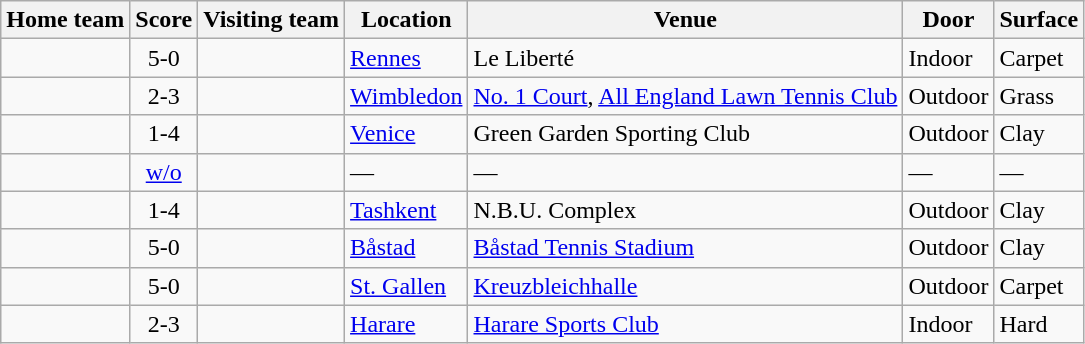<table class="wikitable" style="border:1px solid #aaa;">
<tr>
<th>Home team</th>
<th>Score</th>
<th>Visiting team</th>
<th>Location</th>
<th>Venue</th>
<th>Door</th>
<th>Surface</th>
</tr>
<tr>
<td><strong></strong></td>
<td style="text-align:center;">5-0</td>
<td></td>
<td><a href='#'>Rennes</a></td>
<td>Le Liberté</td>
<td>Indoor</td>
<td>Carpet</td>
</tr>
<tr>
<td></td>
<td style="text-align:center;">2-3</td>
<td><strong></strong></td>
<td><a href='#'>Wimbledon</a></td>
<td><a href='#'>No. 1 Court</a>, <a href='#'>All England Lawn Tennis Club</a></td>
<td>Outdoor</td>
<td>Grass</td>
</tr>
<tr>
<td></td>
<td style="text-align:center;">1-4</td>
<td><strong></strong></td>
<td><a href='#'>Venice</a></td>
<td>Green Garden Sporting Club</td>
<td>Outdoor</td>
<td>Clay</td>
</tr>
<tr>
<td><strong></strong></td>
<td style="text-align:center;"><a href='#'>w/o</a></td>
<td></td>
<td>—</td>
<td>—</td>
<td>—</td>
<td>—</td>
</tr>
<tr>
<td></td>
<td style="text-align:center;">1-4</td>
<td><strong></strong></td>
<td><a href='#'>Tashkent</a></td>
<td>N.B.U. Complex</td>
<td>Outdoor</td>
<td>Clay</td>
</tr>
<tr>
<td><strong></strong></td>
<td style="text-align:center;">5-0</td>
<td></td>
<td><a href='#'>Båstad</a></td>
<td><a href='#'>Båstad Tennis Stadium</a></td>
<td>Outdoor</td>
<td>Clay</td>
</tr>
<tr>
<td><strong></strong></td>
<td style="text-align:center;">5-0</td>
<td></td>
<td><a href='#'>St. Gallen</a></td>
<td><a href='#'>Kreuzbleichhalle</a></td>
<td>Outdoor</td>
<td>Carpet</td>
</tr>
<tr>
<td></td>
<td style="text-align:center;">2-3</td>
<td><strong></strong></td>
<td><a href='#'>Harare</a></td>
<td><a href='#'>Harare Sports Club</a></td>
<td>Indoor</td>
<td>Hard</td>
</tr>
</table>
